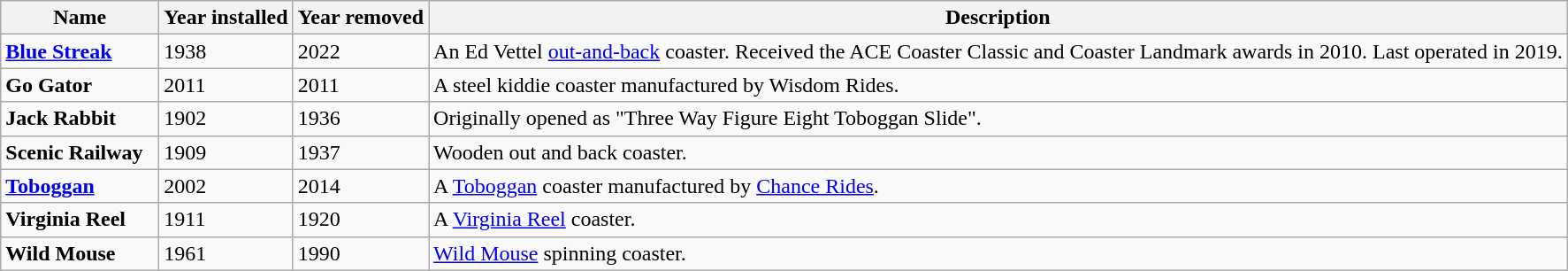<table class=wikitable>
<tr>
<th style="width:7em;">Name</th>
<th>Year installed</th>
<th>Year removed</th>
<th>Description</th>
</tr>
<tr>
<td><a href='#'><strong>Blue Streak</strong></a></td>
<td>1938</td>
<td>2022</td>
<td>An Ed Vettel <a href='#'>out-and-back</a> coaster. Received the ACE Coaster Classic and Coaster Landmark awards in 2010. Last operated in 2019.</td>
</tr>
<tr>
<td><strong>Go Gator</strong></td>
<td>2011</td>
<td>2011</td>
<td>A steel kiddie coaster manufactured by Wisdom Rides.</td>
</tr>
<tr>
<td><strong>Jack Rabbit</strong></td>
<td>1902</td>
<td>1936</td>
<td>Originally opened as "Three Way Figure Eight Toboggan Slide".</td>
</tr>
<tr>
<td><strong>Scenic Railway</strong></td>
<td>1909</td>
<td>1937</td>
<td>Wooden out and back coaster.</td>
</tr>
<tr>
<td><strong><a href='#'>Toboggan</a></strong></td>
<td>2002</td>
<td>2014</td>
<td>A <a href='#'>Toboggan</a> coaster manufactured by <a href='#'>Chance Rides</a>.</td>
</tr>
<tr>
<td><strong>Virginia Reel</strong></td>
<td>1911</td>
<td>1920</td>
<td>A <a href='#'>Virginia Reel</a> coaster.</td>
</tr>
<tr>
<td><strong>Wild Mouse</strong></td>
<td>1961</td>
<td>1990</td>
<td><a href='#'>Wild Mouse</a> spinning coaster.</td>
</tr>
</table>
